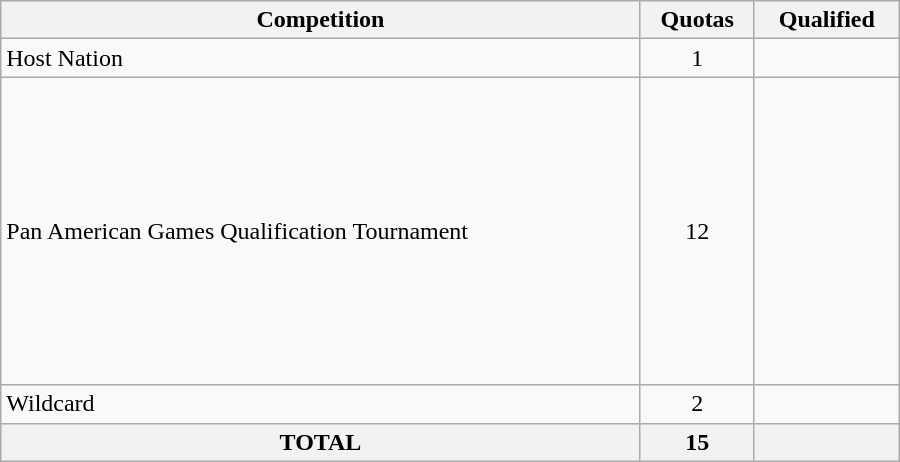<table class = "wikitable" width=600>
<tr>
<th>Competition</th>
<th>Quotas</th>
<th>Qualified</th>
</tr>
<tr>
<td>Host Nation</td>
<td align="center">1</td>
<td></td>
</tr>
<tr>
<td>Pan American Games Qualification Tournament</td>
<td align="center">12</td>
<td><br><br><br><br><br><br><br><br><br><br><br></td>
</tr>
<tr>
<td>Wildcard</td>
<td align="center">2</td>
<td><br></td>
</tr>
<tr>
<th>TOTAL</th>
<th>15</th>
<th></th>
</tr>
</table>
